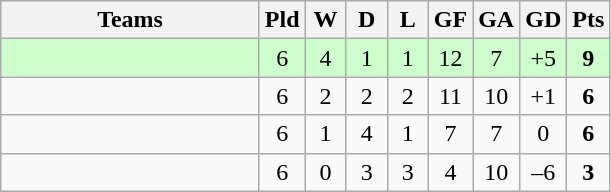<table class="wikitable" style="text-align: center;">
<tr>
<th width=165>Teams</th>
<th width=20>Pld</th>
<th width=20>W</th>
<th width=20>D</th>
<th width=20>L</th>
<th width=20>GF</th>
<th width=20>GA</th>
<th width=20>GD</th>
<th width=20>Pts</th>
</tr>
<tr align=center style="background:#ccffcc;">
<td style="text-align:left;"></td>
<td>6</td>
<td>4</td>
<td>1</td>
<td>1</td>
<td>12</td>
<td>7</td>
<td>+5</td>
<td><strong>9</strong></td>
</tr>
<tr align=center>
<td style="text-align:left;"></td>
<td>6</td>
<td>2</td>
<td>2</td>
<td>2</td>
<td>11</td>
<td>10</td>
<td>+1</td>
<td><strong>6</strong></td>
</tr>
<tr align=center>
<td style="text-align:left;"></td>
<td>6</td>
<td>1</td>
<td>4</td>
<td>1</td>
<td>7</td>
<td>7</td>
<td>0</td>
<td><strong>6</strong></td>
</tr>
<tr align=center>
<td style="text-align:left;"></td>
<td>6</td>
<td>0</td>
<td>3</td>
<td>3</td>
<td>4</td>
<td>10</td>
<td>–6</td>
<td><strong>3</strong></td>
</tr>
</table>
